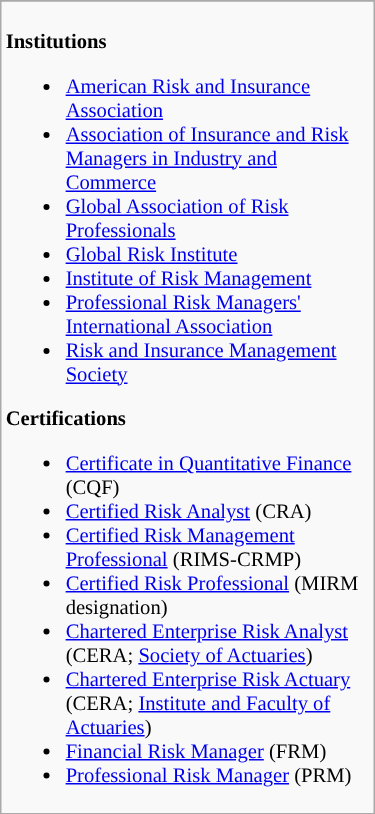<table class="wikitable floatright" | width="250">
<tr align="center">
</tr>
<tr style="font-size: 86%;">
<td colspan="1"><br><strong>Institutions</strong><ul><li><a href='#'>American Risk and Insurance Association</a></li><li><a href='#'>Association of Insurance and Risk Managers in Industry and Commerce</a></li><li><a href='#'>Global Association of Risk Professionals</a></li><li><a href='#'>Global Risk Institute</a></li><li><a href='#'>Institute of Risk Management</a></li><li><a href='#'>Professional Risk Managers' International Association</a></li><li><a href='#'>Risk and Insurance Management Society</a></li></ul><strong>Certifications</strong><ul><li><a href='#'>Certificate in Quantitative Finance</a> (CQF)</li><li><a href='#'>Certified Risk Analyst</a> (CRA)</li><li><a href='#'>Certified Risk Management Professional</a> (RIMS-CRMP)</li><li><a href='#'>Certified Risk Professional</a> (MIRM designation)</li><li><a href='#'>Chartered Enterprise Risk Analyst</a> (CERA; <a href='#'>Society of Actuaries</a>)</li><li><a href='#'>Chartered Enterprise Risk Actuary</a> (CERA; <a href='#'>Institute and Faculty of Actuaries</a>)</li><li><a href='#'>Financial Risk Manager</a> (FRM)</li><li><a href='#'>Professional Risk Manager</a> (PRM)</li></ul></td>
</tr>
</table>
